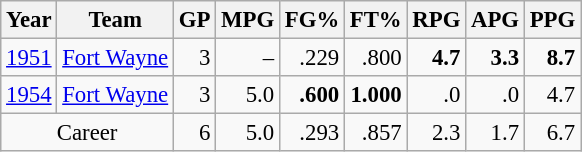<table class="wikitable sortable" style="font-size:95%; text-align:right;">
<tr>
<th>Year</th>
<th>Team</th>
<th>GP</th>
<th>MPG</th>
<th>FG%</th>
<th>FT%</th>
<th>RPG</th>
<th>APG</th>
<th>PPG</th>
</tr>
<tr>
<td style="text-align:left;"><a href='#'>1951</a></td>
<td style="text-align:left;"><a href='#'>Fort Wayne</a></td>
<td>3</td>
<td>–</td>
<td>.229</td>
<td>.800</td>
<td><strong>4.7</strong></td>
<td><strong>3.3</strong></td>
<td><strong>8.7</strong></td>
</tr>
<tr>
<td style="text-align:left;"><a href='#'>1954</a></td>
<td style="text-align:left;"><a href='#'>Fort Wayne</a></td>
<td>3</td>
<td>5.0</td>
<td><strong>.600</strong></td>
<td><strong>1.000</strong></td>
<td>.0</td>
<td>.0</td>
<td>4.7</td>
</tr>
<tr>
<td colspan="2" style="text-align:center;">Career</td>
<td>6</td>
<td>5.0</td>
<td>.293</td>
<td>.857</td>
<td>2.3</td>
<td>1.7</td>
<td>6.7</td>
</tr>
</table>
